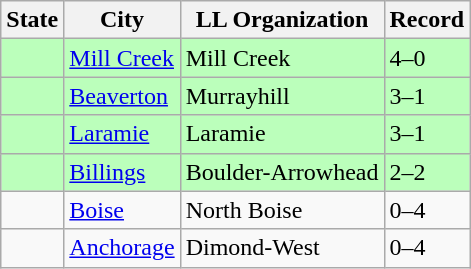<table class="wikitable">
<tr>
<th>State</th>
<th>City</th>
<th>LL Organization</th>
<th>Record</th>
</tr>
<tr style="background:#bfb;">
<td><strong></strong></td>
<td><a href='#'>Mill Creek</a></td>
<td>Mill Creek</td>
<td>4–0</td>
</tr>
<tr style="background:#bfb;">
<td><strong></strong></td>
<td><a href='#'>Beaverton</a></td>
<td>Murrayhill</td>
<td>3–1</td>
</tr>
<tr style="background:#bfb;">
<td><strong></strong></td>
<td><a href='#'>Laramie</a></td>
<td>Laramie</td>
<td>3–1</td>
</tr>
<tr style="background:#bfb;">
<td><strong></strong></td>
<td><a href='#'>Billings</a></td>
<td>Boulder-Arrowhead</td>
<td>2–2</td>
</tr>
<tr>
<td><strong></strong></td>
<td><a href='#'>Boise</a></td>
<td>North Boise</td>
<td>0–4</td>
</tr>
<tr>
<td><strong></strong></td>
<td><a href='#'>Anchorage</a></td>
<td>Dimond-West</td>
<td>0–4</td>
</tr>
</table>
